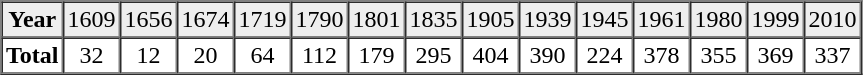<table border="1" cellpadding="2" cellspacing="0" width="500">
<tr bgcolor="#eeeeee" align="center">
<td><strong>Year</strong></td>
<td>1609</td>
<td>1656</td>
<td>1674</td>
<td>1719</td>
<td>1790</td>
<td>1801</td>
<td>1835</td>
<td>1905</td>
<td>1939</td>
<td>1945</td>
<td>1961</td>
<td>1980</td>
<td>1999</td>
<td>2010</td>
</tr>
<tr align="center">
<td><strong>Total</strong></td>
<td>32</td>
<td>12</td>
<td>20</td>
<td>64</td>
<td>112</td>
<td>179</td>
<td>295</td>
<td>404</td>
<td>390</td>
<td>224</td>
<td>378</td>
<td>355</td>
<td>369</td>
<td>337</td>
</tr>
</table>
